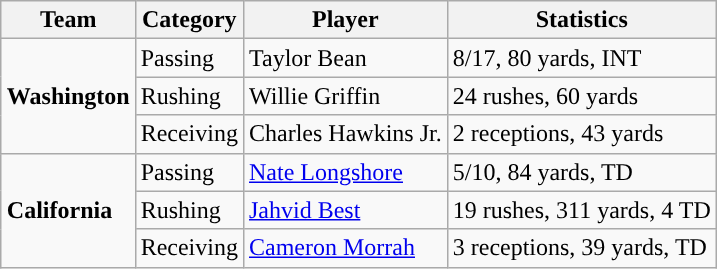<table class="wikitable" style="float: right;">
<tr>
<th>Team</th>
<th>Category</th>
<th>Player</th>
<th>Statistics</th>
</tr>
<tr>
<td rowspan=3><strong>Washington</strong></td>
<td>Passing</td>
<td>Taylor Bean</td>
<td>8/17, 80 yards, INT</td>
</tr>
<tr>
<td>Rushing</td>
<td>Willie Griffin</td>
<td>24 rushes, 60 yards</td>
</tr>
<tr>
<td>Receiving</td>
<td>Charles Hawkins Jr.</td>
<td>2 receptions, 43 yards</td>
</tr>
<tr>
<td rowspan=3><strong>California</strong></td>
<td>Passing</td>
<td><a href='#'>Nate Longshore</a></td>
<td>5/10, 84 yards, TD</td>
</tr>
<tr>
<td>Rushing</td>
<td><a href='#'>Jahvid Best</a></td>
<td>19 rushes, 311 yards, 4 TD</td>
</tr>
<tr>
<td>Receiving</td>
<td><a href='#'>Cameron Morrah</a></td>
<td>3 receptions, 39 yards, TD</td>
</tr>
</table>
